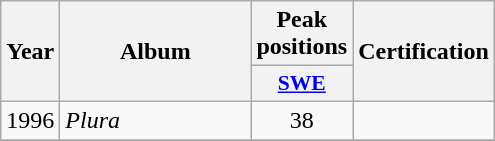<table class="wikitable">
<tr>
<th align="center" rowspan="2" width="10">Year</th>
<th align="center" rowspan="2" width="120">Album</th>
<th align="center" colspan="1" width="20">Peak positions</th>
<th align="center" rowspan="2" width="70">Certification</th>
</tr>
<tr>
<th scope="col" style="width:3em;font-size:90%;"><a href='#'>SWE</a><br></th>
</tr>
<tr>
<td style="text-align:center;">1996</td>
<td><em>Plura</em></td>
<td style="text-align:center;">38</td>
<td></td>
</tr>
<tr>
</tr>
</table>
